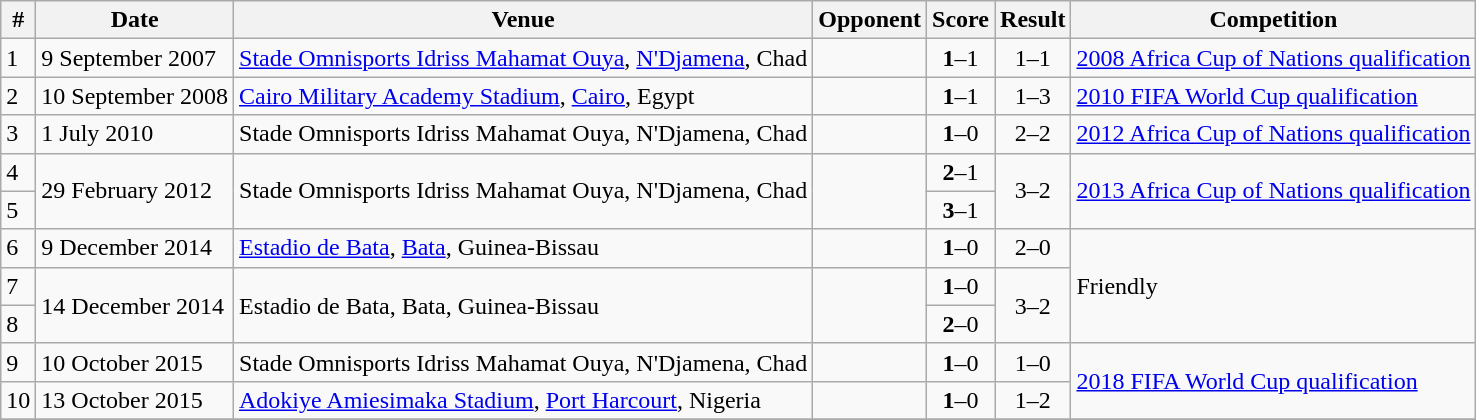<table class="wikitable">
<tr>
<th>#</th>
<th>Date</th>
<th>Venue</th>
<th>Opponent</th>
<th>Score</th>
<th>Result</th>
<th>Competition</th>
</tr>
<tr>
<td>1</td>
<td>9 September 2007</td>
<td><a href='#'>Stade Omnisports Idriss Mahamat Ouya</a>, <a href='#'>N'Djamena</a>, Chad</td>
<td></td>
<td style="text-align:center;"><strong>1</strong>–1</td>
<td style="text-align:center;">1–1</td>
<td><a href='#'>2008 Africa Cup of Nations qualification</a></td>
</tr>
<tr>
<td>2</td>
<td>10 September 2008</td>
<td><a href='#'>Cairo Military Academy Stadium</a>, <a href='#'>Cairo</a>, Egypt</td>
<td></td>
<td style="text-align:center;"><strong>1</strong>–1</td>
<td style="text-align:center;">1–3</td>
<td><a href='#'>2010 FIFA World Cup qualification</a></td>
</tr>
<tr>
<td>3</td>
<td>1 July 2010</td>
<td>Stade Omnisports Idriss Mahamat Ouya, N'Djamena, Chad</td>
<td></td>
<td style="text-align:center;"><strong>1</strong>–0</td>
<td style="text-align:center;">2–2</td>
<td><a href='#'>2012 Africa Cup of Nations qualification</a></td>
</tr>
<tr>
<td>4</td>
<td rowspan=2>29 February 2012</td>
<td rowspan=2>Stade Omnisports Idriss Mahamat Ouya, N'Djamena, Chad</td>
<td rowspan=2></td>
<td style="text-align:center;"><strong>2</strong>–1</td>
<td rowspan=2 style="text-align:center;">3–2</td>
<td rowspan=2><a href='#'>2013 Africa Cup of Nations qualification</a></td>
</tr>
<tr>
<td>5</td>
<td style="text-align:center;"><strong>3</strong>–1</td>
</tr>
<tr>
<td>6</td>
<td>9 December 2014</td>
<td><a href='#'>Estadio de Bata</a>, <a href='#'>Bata</a>, Guinea-Bissau</td>
<td></td>
<td style="text-align:center;"><strong>1</strong>–0</td>
<td style="text-align:center;">2–0</td>
<td rowspan=3>Friendly</td>
</tr>
<tr>
<td>7</td>
<td rowspan=2>14 December 2014</td>
<td rowspan=2>Estadio de Bata, Bata, Guinea-Bissau</td>
<td rowspan=2></td>
<td style="text-align:center;"><strong>1</strong>–0</td>
<td rowspan=2 style="text-align:center;">3–2</td>
</tr>
<tr>
<td>8</td>
<td style="text-align:center;"><strong>2</strong>–0</td>
</tr>
<tr>
<td>9</td>
<td>10 October 2015</td>
<td>Stade Omnisports Idriss Mahamat Ouya, N'Djamena, Chad</td>
<td></td>
<td style="text-align:center;"><strong>1</strong>–0</td>
<td style="text-align:center;">1–0</td>
<td rowspan=2><a href='#'>2018 FIFA World Cup qualification</a></td>
</tr>
<tr>
<td>10</td>
<td>13 October 2015</td>
<td><a href='#'>Adokiye Amiesimaka Stadium</a>, <a href='#'>Port Harcourt</a>, Nigeria</td>
<td></td>
<td style="text-align:center;"><strong>1</strong>–0</td>
<td style="text-align:center;">1–2</td>
</tr>
<tr>
</tr>
</table>
